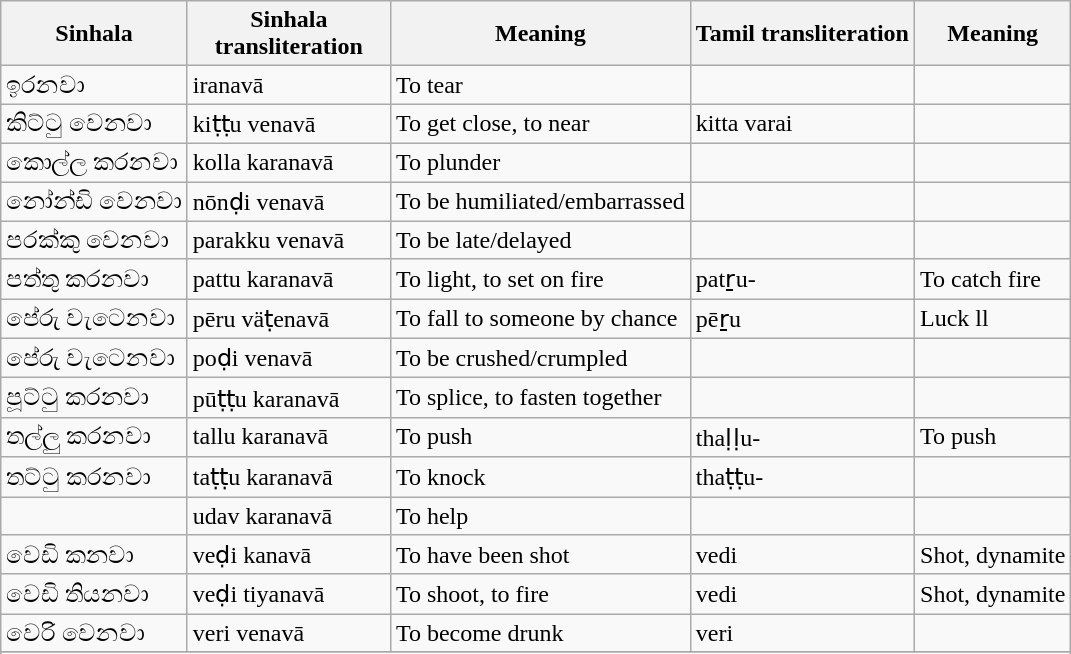<table class="wikitable collapsible collapsed">
<tr>
<th>Sinhala</th>
<th>Sinhala transliteration</th>
<th>Meaning</th>
<th>Tamil transliteration</th>
<th>Meaning</th>
</tr>
<tr>
<td>ඉරනවා</td>
<td style="width:08em">iranavā</td>
<td>To tear</td>
<td></td>
<td></td>
</tr>
<tr>
<td>කිට්ටු වෙනවා</td>
<td>kiṭṭu venavā</td>
<td>To get close, to near</td>
<td>kitta varai</td>
<td></td>
</tr>
<tr>
<td>කොල්ල කරනවා</td>
<td>kolla karanavā</td>
<td>To plunder</td>
<td></td>
<td></td>
</tr>
<tr>
<td>නෝන්ඩි වෙනවා</td>
<td>nōnḍi venavā</td>
<td>To be   humiliated/embarrassed</td>
<td></td>
<td></td>
</tr>
<tr>
<td>පරක්කු වෙනවා</td>
<td>parakku venavā</td>
<td>To be late/delayed</td>
<td></td>
<td></td>
</tr>
<tr>
<td>පත්තු කරනවා</td>
<td>pattu karanavā</td>
<td>To light, to set on fire</td>
<td>patṟu-</td>
<td>To catch fire</td>
</tr>
<tr>
<td>පේරු වැටෙනවා</td>
<td>pēru väṭenavā</td>
<td>To fall to someone by chance</td>
<td>pēṟu</td>
<td>Luck ll</td>
</tr>
<tr>
<td>පේරු වැටෙනවා</td>
<td>poḍi venavā</td>
<td>To be crushed/crumpled</td>
<td></td>
<td></td>
</tr>
<tr>
<td>පූට්ටු කරනවා</td>
<td>pūṭṭu karanavā</td>
<td>To splice, to fasten together</td>
<td></td>
<td></td>
</tr>
<tr>
<td>තල්ලු කරනවා</td>
<td>tallu karanavā</td>
<td>To push</td>
<td>thaḷḷu-</td>
<td>To push</td>
</tr>
<tr>
<td>තට්ටු කරනවා</td>
<td>taṭṭu karanavā</td>
<td>To knock</td>
<td>thaṭṭu-</td>
<td></td>
</tr>
<tr>
<td></td>
<td>udav karanavā</td>
<td>To help</td>
<td></td>
<td></td>
</tr>
<tr>
<td>වෙඩි කනවා</td>
<td>veḍi kanavā</td>
<td>To have been shot</td>
<td>vedi</td>
<td>Shot, dynamite</td>
</tr>
<tr>
<td>වෙඩි තියනවා</td>
<td>veḍi tiyanavā</td>
<td>To shoot, to fire</td>
<td>vedi</td>
<td>Shot, dynamite</td>
</tr>
<tr>
<td>වෙරි වෙනවා</td>
<td>veri venavā</td>
<td>To become drunk</td>
<td>veri</td>
<td></td>
</tr>
<tr>
</tr>
<tr>
</tr>
</table>
